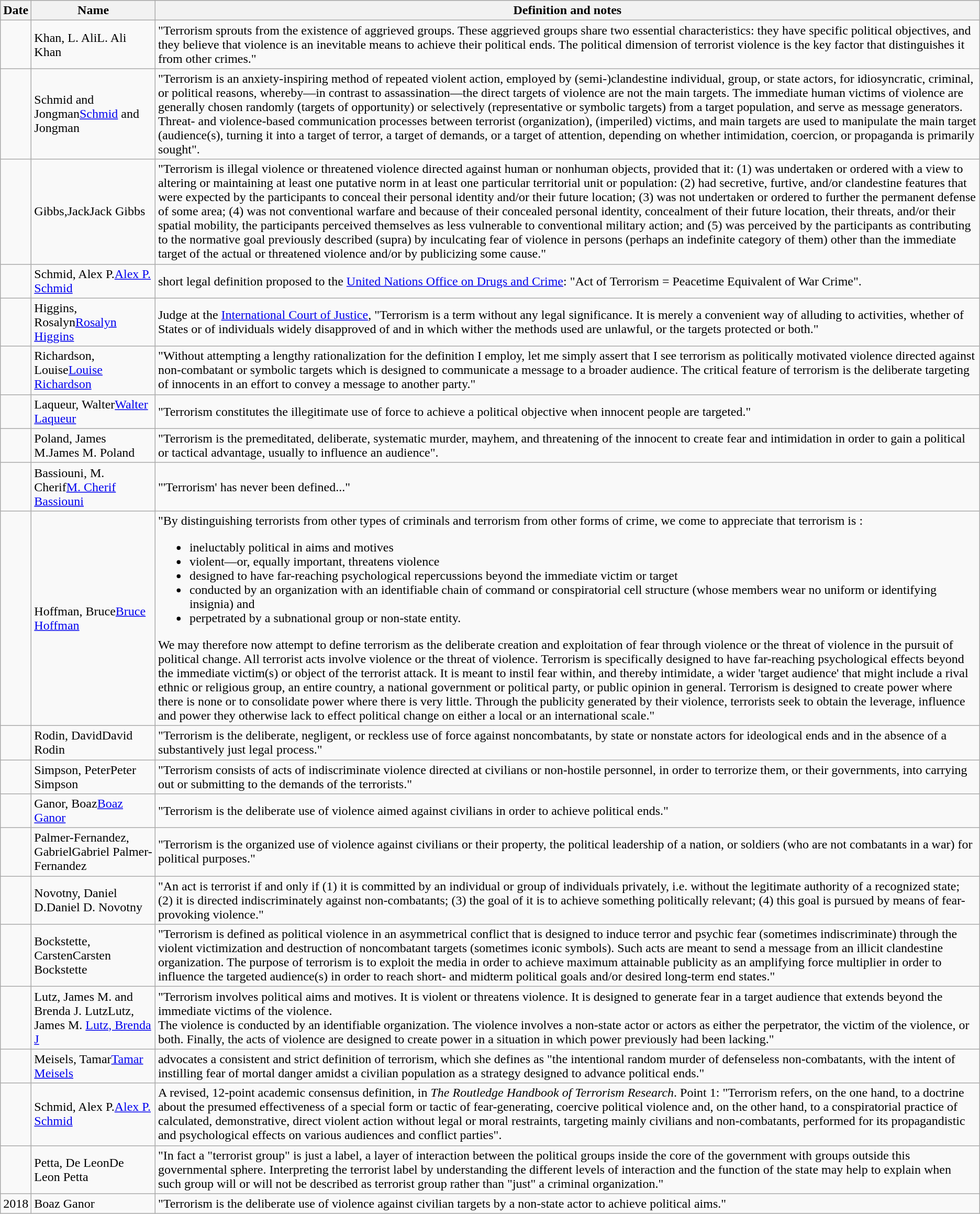<table class="wikitable sortable">
<tr style="background:silver">
<th style= style="width:7%;">Date</th>
<th style= style="width:14%;">Name</th>
<th class="unsortable">Definition and notes</th>
</tr>
<tr>
<td></td>
<td><span>Khan, L. Ali</span>L. Ali Khan</td>
<td>"Terrorism sprouts from the existence of aggrieved groups. These aggrieved groups share two essential characteristics: they have specific political objectives, and they believe that violence is an inevitable means to achieve their political ends. The political dimension of terrorist violence is the key factor that distinguishes it from other crimes."</td>
</tr>
<tr>
<td></td>
<td><span>Schmid and Jongman</span><a href='#'>Schmid</a> and Jongman</td>
<td>"Terrorism is an anxiety-inspiring method of repeated violent action, employed by (semi-)clandestine individual, group, or state actors, for idiosyncratic, criminal, or political reasons, whereby—in contrast to assassination—the direct targets of violence are not the main targets. The immediate human victims of violence are generally chosen randomly (targets of opportunity) or selectively (representative or symbolic targets) from a target population, and serve as message generators. Threat- and violence-based communication processes between terrorist (organization), (imperiled) victims, and main targets are used to manipulate the main target (audience(s), turning it into a target of terror, a target of demands, or a target of attention, depending on whether intimidation, coercion, or propaganda is primarily sought".</td>
</tr>
<tr>
<td></td>
<td><span>Gibbs,Jack</span>Jack Gibbs</td>
<td>"Terrorism is illegal violence or threatened violence directed against human or nonhuman objects, provided that it: (1) was undertaken or ordered with a view to altering or maintaining at least one putative norm in at least one particular territorial unit or population: (2) had secretive, furtive, and/or clandestine features that were expected by the participants to conceal their personal identity and/or their future location; (3) was not undertaken or ordered to further the permanent defense of some area; (4) was not conventional warfare and because of their concealed personal identity, concealment of their future location, their threats, and/or their spatial mobility, the participants perceived themselves as less vulnerable to conventional military action; and (5) was perceived by the participants as contributing to the normative goal previously described (supra) by inculcating fear of violence in persons (perhaps an indefinite category of them) other than the immediate target of the actual or threatened violence and/or by publicizing some cause."</td>
</tr>
<tr>
<td></td>
<td><span>Schmid, Alex P.</span><a href='#'>Alex P. Schmid</a></td>
<td>short legal definition proposed to the <a href='#'>United Nations Office on Drugs and Crime</a>: "Act of Terrorism = Peacetime Equivalent of War Crime".</td>
</tr>
<tr>
<td></td>
<td><span>Higgins, Rosalyn</span><a href='#'>Rosalyn Higgins</a></td>
<td>Judge at the <a href='#'>International Court of Justice</a>, "Terrorism is a term without any legal significance. It is merely a convenient way of alluding to activities, whether of States or of individuals widely disapproved of and in which wither the methods used are unlawful, or the targets protected or both."</td>
</tr>
<tr>
<td></td>
<td><span>Richardson, Louise</span><a href='#'>Louise Richardson</a></td>
<td>"Without attempting a lengthy rationalization for the definition I employ, let me simply assert that I see terrorism as politically motivated violence directed against non-combatant or symbolic targets which is designed to communicate a message to a broader audience. The critical feature of terrorism is the deliberate targeting of innocents in an effort to convey a message to another party."</td>
</tr>
<tr>
<td></td>
<td><span>Laqueur, Walter</span><a href='#'>Walter Laqueur</a></td>
<td>"Terrorism constitutes the illegitimate use of force to achieve a political objective when innocent people are targeted."</td>
</tr>
<tr>
<td></td>
<td><span>Poland, James M.</span>James M. Poland</td>
<td>"Terrorism is the premeditated, deliberate, systematic murder, mayhem, and threatening of the innocent to create fear and intimidation in order to gain a political or tactical advantage, usually to influence an audience".</td>
</tr>
<tr>
<td></td>
<td><span>Bassiouni, M. Cherif</span><a href='#'>M. Cherif Bassiouni</a></td>
<td>"'Terrorism' has never been defined..."</td>
</tr>
<tr>
<td></td>
<td><span>Hoffman, Bruce</span><a href='#'>Bruce Hoffman</a></td>
<td>"By distinguishing terrorists from other types of criminals and terrorism from other forms of crime, we come to appreciate that terrorism is :<br><ul><li>ineluctably political in aims and motives</li><li>violent—or, equally important, threatens violence</li><li>designed to have far-reaching psychological repercussions beyond the immediate victim or target</li><li>conducted by an organization with an identifiable chain of command or conspiratorial cell structure (whose members wear no uniform or identifying insignia) and</li><li>perpetrated by a subnational group or non-state entity.</li></ul>We may therefore now attempt to define terrorism as the deliberate creation and exploitation of fear through violence or the threat of violence in the pursuit of political change. All terrorist acts involve violence or the threat of violence. Terrorism is specifically designed to have far-reaching psychological effects beyond the immediate victim(s) or object of the terrorist attack. It is meant to instil fear within, and thereby intimidate, a wider 'target audience' that might include a rival ethnic or religious group, an entire country, a national government or political party, or public opinion in general. Terrorism is designed to create power where there is none or to consolidate power where there is very little. Through the publicity generated by their violence, terrorists seek to obtain the leverage, influence and power they otherwise lack to effect political change on either a local or an international scale."</td>
</tr>
<tr>
<td></td>
<td><span>Rodin, David</span>David Rodin</td>
<td>"Terrorism is the deliberate, negligent, or reckless use of force against noncombatants, by state or nonstate actors for ideological ends and in the absence of a substantively just legal process."</td>
</tr>
<tr>
<td></td>
<td><span>Simpson, Peter</span>Peter Simpson</td>
<td>"Terrorism consists of acts of indiscriminate violence directed at civilians or non-hostile personnel, in order to terrorize them, or their governments, into carrying out or submitting to the demands of the terrorists."</td>
</tr>
<tr>
<td></td>
<td><span>Ganor, Boaz</span><a href='#'>Boaz Ganor</a></td>
<td>"Terrorism is the deliberate use of violence aimed against civilians in order to achieve political ends."</td>
</tr>
<tr>
<td></td>
<td><span>Palmer-Fernandez, Gabriel</span>Gabriel Palmer-Fernandez</td>
<td>"Terrorism is the organized use of violence against civilians or their property, the political leadership of a nation, or soldiers (who are not combatants in a war) for political purposes."</td>
</tr>
<tr>
<td></td>
<td><span>Novotny, Daniel D.</span>Daniel D. Novotny</td>
<td>"An act is terrorist if and only if (1) it is committed by an individual or group of individuals privately, i.e. without the legitimate authority of a recognized state; (2) it is directed indiscriminately against non-combatants; (3) the goal of it is to achieve something politically relevant; (4) this goal is pursued by means of fear-provoking violence."</td>
</tr>
<tr>
<td></td>
<td><span>Bockstette, Carsten</span>Carsten Bockstette</td>
<td>"Terrorism is defined as political violence in an asymmetrical conflict that is designed to induce terror and psychic fear (sometimes indiscriminate) through the violent victimization and destruction of noncombatant targets (sometimes iconic symbols). Such acts are meant to send a message from an illicit clandestine organization. The purpose of terrorism is to exploit the media in order to achieve maximum attainable publicity as an amplifying force multiplier in order to influence the targeted audience(s) in order to reach short- and midterm political goals and/or desired long-term end states."</td>
</tr>
<tr>
<td></td>
<td><span>Lutz, James M. and Brenda J. Lutz</span>Lutz, James M. <a href='#'>Lutz, Brenda J</a></td>
<td>"Terrorism involves political aims and motives.  It is violent or threatens violence.  It is designed to generate fear in a target audience that extends beyond the immediate victims of the violence.<br>The violence is conducted by an identifiable organization.  The violence involves a non-state actor or actors as either the perpetrator, the victim of the violence, or both.  Finally, the acts of violence are designed to create power in a situation in which power previously had been lacking."</td>
</tr>
<tr>
<td></td>
<td><span>Meisels, Tamar</span><a href='#'>Tamar Meisels</a></td>
<td>advocates a consistent and strict definition of terrorism, which she defines as "the intentional random murder of defenseless non-combatants, with the intent of instilling fear of mortal danger amidst a civilian population as a strategy designed to advance political ends."</td>
</tr>
<tr>
<td></td>
<td><span>Schmid, Alex P.</span><a href='#'>Alex P. Schmid</a></td>
<td>A revised, 12-point academic consensus definition, in <em>The Routledge Handbook of Terrorism Research</em>. Point 1: "Terrorism refers, on the one hand, to a doctrine about the presumed effectiveness of a special form or tactic of fear-generating, coercive political violence and, on the other hand, to a conspiratorial practice of calculated, demonstrative, direct violent action without legal or moral restraints, targeting mainly civilians and non-combatants, performed for its propagandistic and psychological effects on various audiences and conflict parties".</td>
</tr>
<tr>
<td></td>
<td><span>Petta, De Leon</span>De Leon Petta</td>
<td>"In fact a "terrorist group" is just a label, a layer of interaction between the political groups inside the core of the government with groups outside this governmental sphere. Interpreting the terrorist label by understanding the different levels of interaction and the function of the state may help to explain when such group will or will not be described as terrorist group rather than "just" a criminal organization."</td>
</tr>
<tr>
<td>2018</td>
<td>Boaz Ganor</td>
<td>"Terrorism is the deliberate use of violence against civilian targets by a non-state actor to achieve political aims."</td>
</tr>
</table>
